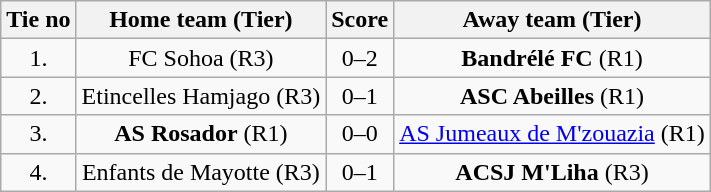<table class="wikitable" style="text-align: center">
<tr>
<th>Tie no</th>
<th>Home team (Tier)</th>
<th>Score</th>
<th>Away team (Tier)</th>
</tr>
<tr>
<td>1.</td>
<td> FC Sohoa (R3)</td>
<td>0–2</td>
<td><strong>Bandrélé FC</strong> (R1) </td>
</tr>
<tr>
<td>2.</td>
<td> Etincelles Hamjago (R3)</td>
<td>0–1</td>
<td><strong>ASC Abeilles</strong> (R1) </td>
</tr>
<tr>
<td>3.</td>
<td> <strong>AS Rosador</strong> (R1)</td>
<td>0–0 </td>
<td><a href='#'>AS Jumeaux de M'zouazia</a> (R1) </td>
</tr>
<tr>
<td>4.</td>
<td> Enfants de Mayotte (R3)</td>
<td>0–1</td>
<td><strong>ACSJ M'Liha</strong> (R3) </td>
</tr>
</table>
